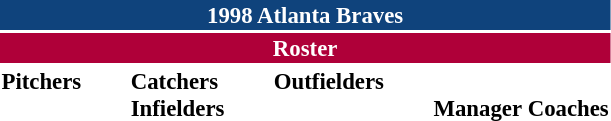<table class="toccolours" style="font-size: 95%;">
<tr>
<th colspan="10" style="background-color: #0f437c; color: #FFFFFF; text-align: center;">1998 Atlanta Braves</th>
</tr>
<tr>
<td colspan="10" style="background-color:#af0039; color: white; text-align: center;"><strong>Roster</strong></td>
</tr>
<tr>
<td valign="top"><strong>Pitchers</strong><br>

















</td>
<td width="25px"></td>
<td valign="top"><strong>Catchers</strong><br>

<strong>Infielders</strong>












</td>
<td width="25px"></td>
<td valign="top"><strong>Outfielders</strong><br>






</td>
<td width="25px"></td>
<td valign="top"><br><strong>Manager</strong>

<strong>Coaches</strong>





</td>
</tr>
</table>
